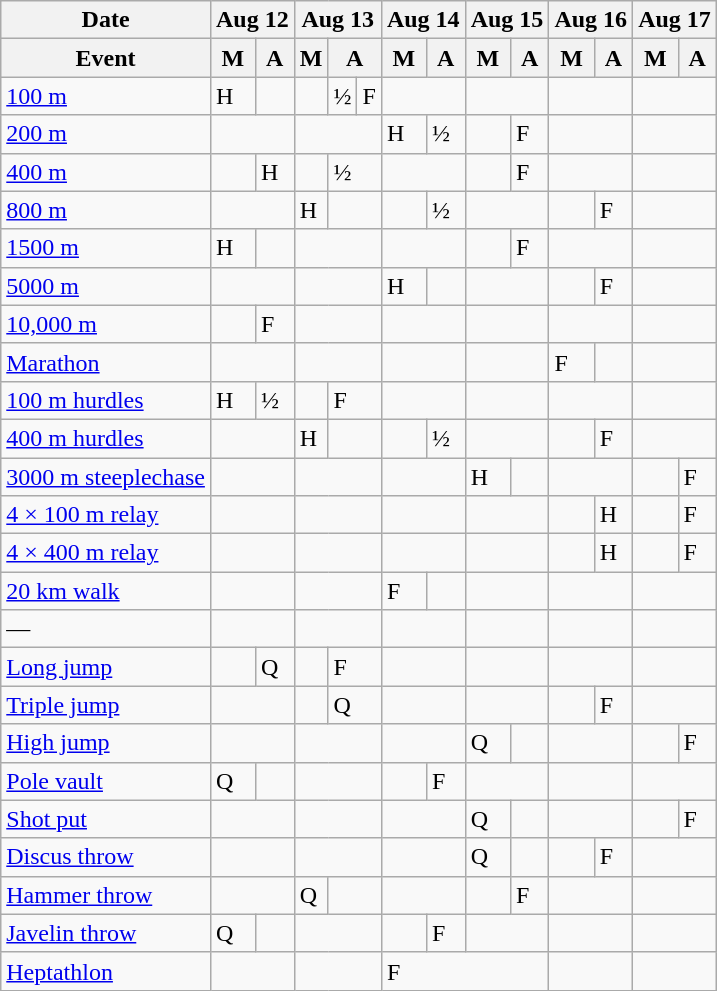<table class="wikitable athletics-schedule">
<tr>
<th>Date</th>
<th colspan="2">Aug 12</th>
<th colspan="3">Aug 13</th>
<th colspan="2">Aug 14</th>
<th colspan="2">Aug 15</th>
<th colspan="2">Aug 16</th>
<th colspan="2">Aug 17</th>
</tr>
<tr>
<th>Event</th>
<th>M</th>
<th>A</th>
<th>M</th>
<th colspan="2">A</th>
<th>M</th>
<th>A</th>
<th>M</th>
<th>A</th>
<th>M</th>
<th>A</th>
<th>M</th>
<th>A</th>
</tr>
<tr>
<td class="event"><a href='#'>100 m</a></td>
<td class="heats">H</td>
<td></td>
<td></td>
<td class="semifinals">½</td>
<td class="final">F</td>
<td colspan="2"></td>
<td colspan="2"></td>
<td colspan="2"></td>
<td colspan="2"></td>
</tr>
<tr>
<td class="event"><a href='#'>200 m</a></td>
<td colspan="2"></td>
<td colspan="3"></td>
<td class="heats">H</td>
<td class="semifinals">½</td>
<td></td>
<td class="final">F</td>
<td colspan="2"></td>
<td colspan="2"></td>
</tr>
<tr>
<td class="event"><a href='#'>400 m</a></td>
<td></td>
<td class="heats">H</td>
<td></td>
<td colspan="2" class="semifinals">½</td>
<td colspan="2"></td>
<td></td>
<td class="final">F</td>
<td colspan="2"></td>
<td colspan="2"></td>
</tr>
<tr>
<td class="event"><a href='#'>800 m</a></td>
<td colspan="2"></td>
<td class="heats">H</td>
<td colspan="2"></td>
<td></td>
<td class="semifinals">½</td>
<td colspan="2"></td>
<td></td>
<td class="final">F</td>
<td colspan="2"></td>
</tr>
<tr>
<td class="event"><a href='#'>1500 m</a></td>
<td class="heats">H</td>
<td></td>
<td colspan="3"></td>
<td colspan="2"></td>
<td></td>
<td class="final">F</td>
<td colspan="2"></td>
<td colspan="2"></td>
</tr>
<tr>
<td class="event"><a href='#'>5000 m</a></td>
<td colspan="2"></td>
<td colspan="3"></td>
<td class="heats">H</td>
<td></td>
<td colspan="2"></td>
<td></td>
<td class="final">F</td>
<td colspan="2"></td>
</tr>
<tr>
<td class="event"><a href='#'>10,000 m</a></td>
<td></td>
<td class="final">F</td>
<td colspan="3"></td>
<td colspan="2"></td>
<td colspan="2"></td>
<td colspan="2"></td>
<td colspan="2"></td>
</tr>
<tr>
<td class="event"><a href='#'>Marathon</a></td>
<td colspan="2"></td>
<td colspan="3"></td>
<td colspan="2"></td>
<td colspan="2"></td>
<td class="final">F</td>
<td></td>
<td colspan="2"></td>
</tr>
<tr>
<td class="event"><a href='#'>100 m hurdles</a></td>
<td class="heats">H</td>
<td class="semifinals">½</td>
<td></td>
<td colspan="2" class="final">F</td>
<td colspan="2"></td>
<td colspan="2"></td>
<td colspan="2"></td>
<td colspan="2"></td>
</tr>
<tr>
<td class="event"><a href='#'>400 m hurdles</a></td>
<td colspan="2"></td>
<td class="heats">H</td>
<td colspan="2"></td>
<td></td>
<td class="semifinals">½</td>
<td colspan="2"></td>
<td></td>
<td class="final">F</td>
<td colspan="2"></td>
</tr>
<tr>
<td class="event"><a href='#'>3000 m steeplechase</a></td>
<td colspan="2"></td>
<td colspan="3"></td>
<td colspan="2"></td>
<td class="heats">H</td>
<td></td>
<td colspan="2"></td>
<td></td>
<td class="final">F</td>
</tr>
<tr>
<td class="event"><a href='#'>4 × 100 m relay</a></td>
<td colspan="2"></td>
<td colspan="3"></td>
<td colspan="2"></td>
<td colspan="2"></td>
<td></td>
<td class="heats">H</td>
<td></td>
<td class="final">F</td>
</tr>
<tr>
<td class="event"><a href='#'>4 × 400 m relay</a></td>
<td colspan="2"></td>
<td colspan="3"></td>
<td colspan="2"></td>
<td colspan="2"></td>
<td></td>
<td class="heats">H</td>
<td></td>
<td class="final">F</td>
</tr>
<tr>
<td class="event"><a href='#'>20 km walk</a></td>
<td colspan="2"></td>
<td colspan="3"></td>
<td class="final">F</td>
<td></td>
<td colspan="2"></td>
<td colspan="2"></td>
<td colspan="2"></td>
</tr>
<tr>
<td class="event">—</td>
<td colspan="2"></td>
<td colspan="3"></td>
<td colspan="2"></td>
<td colspan="2"></td>
<td colspan="2"></td>
<td colspan="2"></td>
</tr>
<tr>
<td class="event"><a href='#'>Long jump</a></td>
<td></td>
<td class="qualifiers">Q</td>
<td></td>
<td class="final" colspan="2">F</td>
<td colspan="2"></td>
<td colspan="2"></td>
<td colspan="2"></td>
<td colspan="2"></td>
</tr>
<tr>
<td class="event"><a href='#'>Triple jump</a></td>
<td colspan="2"></td>
<td></td>
<td colspan="2" class="qualifiers">Q</td>
<td colspan="2"></td>
<td colspan="2"></td>
<td></td>
<td class="final">F</td>
<td colspan="2"></td>
</tr>
<tr>
<td class="event"><a href='#'>High jump</a></td>
<td colspan="2"></td>
<td colspan="3"></td>
<td colspan="2"></td>
<td class="qualifiers">Q</td>
<td></td>
<td colspan="2"></td>
<td></td>
<td class="final">F</td>
</tr>
<tr>
<td class="event"><a href='#'>Pole vault</a></td>
<td class="qualifiers">Q</td>
<td></td>
<td colspan="3"></td>
<td></td>
<td class="final">F</td>
<td colspan="2"></td>
<td colspan="2"></td>
<td colspan="2"></td>
</tr>
<tr>
<td class="event"><a href='#'>Shot put</a></td>
<td colspan="2"></td>
<td colspan="3"></td>
<td colspan="2"></td>
<td class="qualifiers">Q</td>
<td></td>
<td colspan="2"></td>
<td></td>
<td class="final">F</td>
</tr>
<tr>
<td class="event"><a href='#'>Discus throw</a></td>
<td colspan="2"></td>
<td colspan="3"></td>
<td colspan="2"></td>
<td class="qualifiers">Q</td>
<td></td>
<td></td>
<td class="final">F</td>
<td colspan="2"></td>
</tr>
<tr>
<td class="event"><a href='#'>Hammer throw</a></td>
<td colspan="2"></td>
<td class="qualifiers">Q</td>
<td colspan="2"></td>
<td colspan="2"></td>
<td></td>
<td class="final">F</td>
<td colspan="2"></td>
<td colspan="2"></td>
</tr>
<tr>
<td class="event"><a href='#'>Javelin throw</a></td>
<td class="qualifiers">Q</td>
<td></td>
<td colspan="3"></td>
<td></td>
<td class="final">F</td>
<td colspan="2"></td>
<td colspan="2"></td>
<td colspan="2"></td>
</tr>
<tr>
<td class="event"><a href='#'>Heptathlon</a></td>
<td colspan="2"></td>
<td colspan="3"></td>
<td class="final" colspan="4">F</td>
<td colspan="2"></td>
<td colspan="2"></td>
</tr>
</table>
